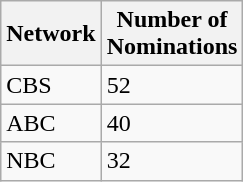<table class="wikitable">
<tr>
<th>Network</th>
<th>Number of<br>Nominations</th>
</tr>
<tr>
<td>CBS</td>
<td>52</td>
</tr>
<tr>
<td>ABC</td>
<td>40</td>
</tr>
<tr>
<td>NBC</td>
<td>32</td>
</tr>
</table>
